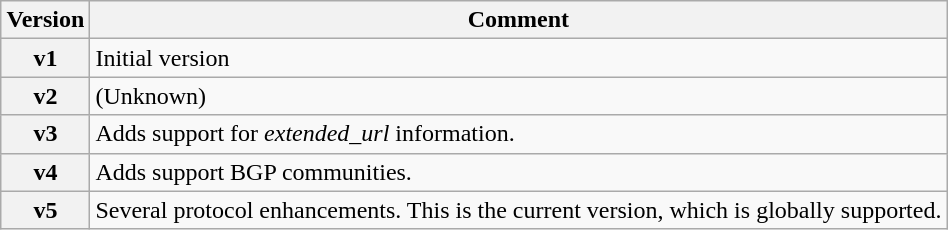<table class="wikitable" style="margin: 0 auto; text-align: left">
<tr>
<th>Version</th>
<th>Comment</th>
</tr>
<tr>
<th>v1</th>
<td>Initial version</td>
</tr>
<tr>
<th>v2</th>
<td>(Unknown)</td>
</tr>
<tr>
<th>v3</th>
<td>Adds support for <em>extended_url</em> information.</td>
</tr>
<tr>
<th>v4</th>
<td>Adds support BGP communities.</td>
</tr>
<tr>
<th>v5</th>
<td>Several protocol enhancements. This is the current version, which is globally supported.</td>
</tr>
</table>
